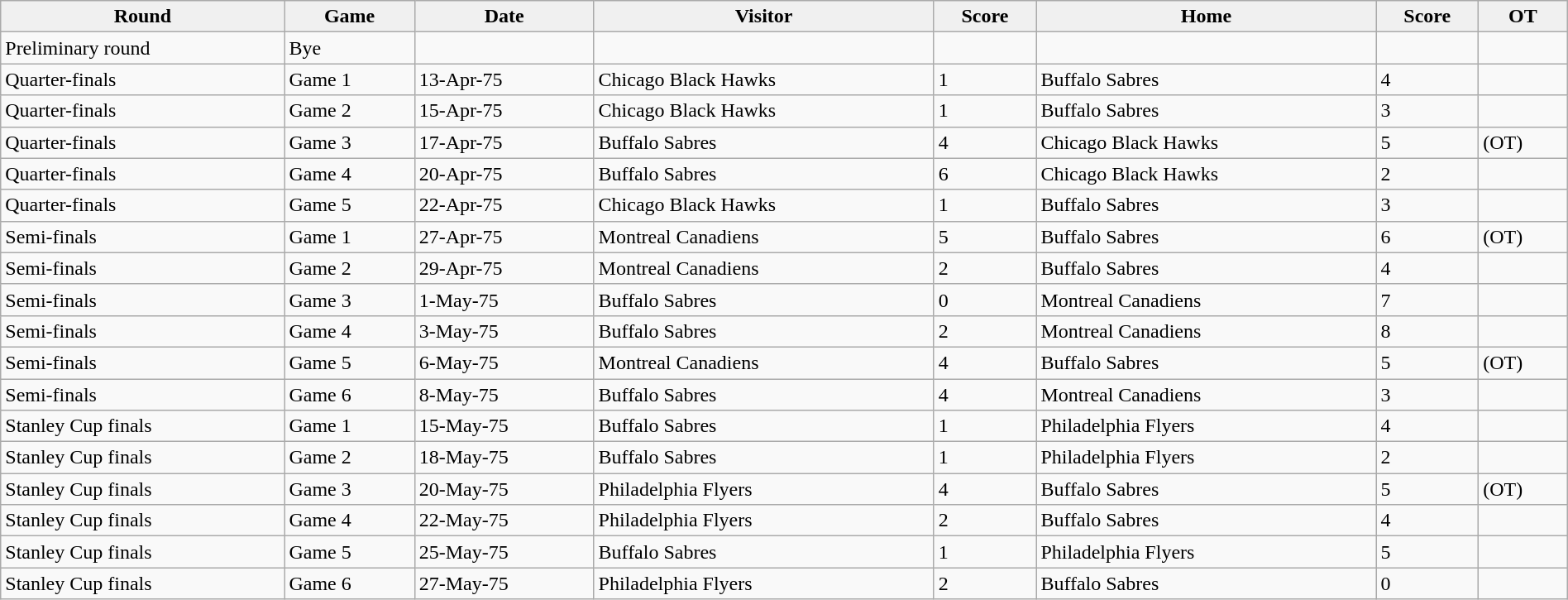<table class="wikitable sortable sortable" style="width:100%;">
<tr style="text-align:center; background:#f0f0f0;">
<td><strong>Round</strong></td>
<td><strong>Game</strong></td>
<td><strong>Date</strong></td>
<td><strong>Visitor</strong></td>
<td><strong>Score</strong></td>
<td><strong>Home</strong></td>
<td><strong>Score</strong></td>
<td><strong>OT</strong></td>
</tr>
<tr>
<td>Preliminary round</td>
<td>Bye</td>
<td></td>
<td></td>
<td></td>
<td></td>
<td></td>
<td></td>
</tr>
<tr>
<td>Quarter-finals</td>
<td>Game 1</td>
<td>13-Apr-75</td>
<td>Chicago Black Hawks</td>
<td>1</td>
<td>Buffalo Sabres</td>
<td>4</td>
<td></td>
</tr>
<tr>
<td>Quarter-finals</td>
<td>Game 2</td>
<td>15-Apr-75</td>
<td>Chicago Black Hawks</td>
<td>1</td>
<td>Buffalo Sabres</td>
<td>3</td>
<td></td>
</tr>
<tr>
<td>Quarter-finals</td>
<td>Game 3</td>
<td>17-Apr-75</td>
<td>Buffalo Sabres</td>
<td>4</td>
<td>Chicago Black Hawks</td>
<td>5</td>
<td>(OT)</td>
</tr>
<tr>
<td>Quarter-finals</td>
<td>Game 4</td>
<td>20-Apr-75</td>
<td>Buffalo Sabres</td>
<td>6</td>
<td>Chicago Black Hawks</td>
<td>2</td>
<td></td>
</tr>
<tr>
<td>Quarter-finals</td>
<td>Game 5</td>
<td>22-Apr-75</td>
<td>Chicago Black Hawks</td>
<td>1</td>
<td>Buffalo Sabres</td>
<td>3</td>
<td></td>
</tr>
<tr>
<td>Semi-finals</td>
<td>Game 1</td>
<td>27-Apr-75</td>
<td>Montreal Canadiens</td>
<td>5</td>
<td>Buffalo Sabres</td>
<td>6</td>
<td>(OT)</td>
</tr>
<tr>
<td>Semi-finals</td>
<td>Game 2</td>
<td>29-Apr-75</td>
<td>Montreal Canadiens</td>
<td>2</td>
<td>Buffalo Sabres</td>
<td>4</td>
<td></td>
</tr>
<tr>
<td>Semi-finals</td>
<td>Game 3</td>
<td>1-May-75</td>
<td>Buffalo Sabres</td>
<td>0</td>
<td>Montreal Canadiens</td>
<td>7</td>
<td></td>
</tr>
<tr>
<td>Semi-finals</td>
<td>Game 4</td>
<td>3-May-75</td>
<td>Buffalo Sabres</td>
<td>2</td>
<td>Montreal Canadiens</td>
<td>8</td>
<td></td>
</tr>
<tr>
<td>Semi-finals</td>
<td>Game 5</td>
<td>6-May-75</td>
<td>Montreal Canadiens</td>
<td>4</td>
<td>Buffalo Sabres</td>
<td>5</td>
<td>(OT)</td>
</tr>
<tr>
<td>Semi-finals</td>
<td>Game 6</td>
<td>8-May-75</td>
<td>Buffalo Sabres</td>
<td>4</td>
<td>Montreal Canadiens</td>
<td>3</td>
<td></td>
</tr>
<tr>
<td>Stanley Cup finals</td>
<td>Game 1</td>
<td>15-May-75</td>
<td>Buffalo Sabres</td>
<td>1</td>
<td>Philadelphia Flyers</td>
<td>4</td>
<td></td>
</tr>
<tr>
<td>Stanley Cup finals</td>
<td>Game 2</td>
<td>18-May-75</td>
<td>Buffalo Sabres</td>
<td>1</td>
<td>Philadelphia Flyers</td>
<td>2</td>
<td></td>
</tr>
<tr>
<td>Stanley Cup finals</td>
<td>Game 3</td>
<td>20-May-75</td>
<td>Philadelphia Flyers</td>
<td>4</td>
<td>Buffalo Sabres</td>
<td>5</td>
<td>(OT)</td>
</tr>
<tr>
<td>Stanley Cup finals</td>
<td>Game 4</td>
<td>22-May-75</td>
<td>Philadelphia Flyers</td>
<td>2</td>
<td>Buffalo Sabres</td>
<td>4</td>
<td></td>
</tr>
<tr>
<td>Stanley Cup finals</td>
<td>Game 5</td>
<td>25-May-75</td>
<td>Buffalo Sabres</td>
<td>1</td>
<td>Philadelphia Flyers</td>
<td>5</td>
<td></td>
</tr>
<tr>
<td>Stanley Cup finals</td>
<td>Game 6</td>
<td>27-May-75</td>
<td>Philadelphia Flyers</td>
<td>2</td>
<td>Buffalo Sabres</td>
<td>0</td>
<td></td>
</tr>
</table>
